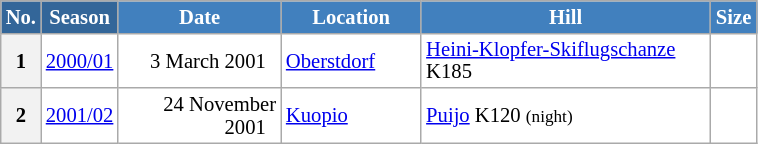<table class="wikitable sortable" style="font-size:86%; line-height:15px; text-align:left; border:grey solid 1px; border-collapse:collapse; background:#ffffff;">
<tr style="background:#efefef;">
<th style="background-color:#369; color:white; width:10px;">No.</th>
<th style="background-color:#369; color:white;  width:30px;">Season</th>
<th style="background-color:#4180be; color:white; width:102px;">Date</th>
<th style="background-color:#4180be; color:white; width:87px;">Location</th>
<th style="background-color:#4180be; color:white; width:186px;">Hill</th>
<th style="background-color:#4180be; color:white; width:25px;">Size</th>
</tr>
<tr>
<th scope=row style="text-align:center;">1</th>
<td align=center><a href='#'>2000/01</a></td>
<td align=right>3 March 2001  </td>
<td> <a href='#'>Oberstdorf</a></td>
<td><a href='#'>Heini-Klopfer-Skiflugschanze</a> K185</td>
<td align=center></td>
</tr>
<tr>
<th scope=row style="text-align:center;">2</th>
<td align=center><a href='#'>2001/02</a></td>
<td align=right>24 November 2001  </td>
<td> <a href='#'>Kuopio</a></td>
<td><a href='#'>Puijo</a> K120 <small>(night)</small></td>
<td align=center></td>
</tr>
</table>
